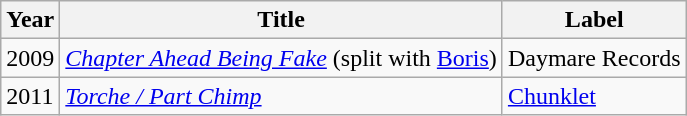<table class="wikitable">
<tr>
<th>Year</th>
<th>Title</th>
<th>Label</th>
</tr>
<tr>
<td>2009</td>
<td><em><a href='#'>Chapter Ahead Being Fake</a></em> (split with <a href='#'>Boris</a>)</td>
<td>Daymare Records</td>
</tr>
<tr>
<td>2011</td>
<td><em><a href='#'>Torche / Part Chimp</a></em></td>
<td><a href='#'>Chunklet</a></td>
</tr>
</table>
